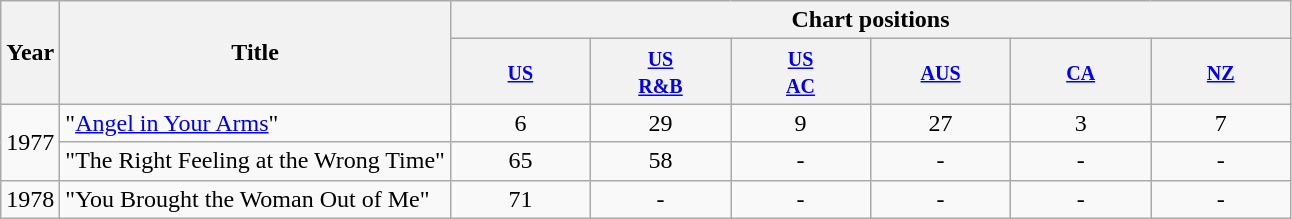<table class="wikitable">
<tr>
<th rowspan="2">Year</th>
<th rowspan="2">Title</th>
<th colspan="6">Chart positions</th>
</tr>
<tr>
<th style="width:86px;"><small><a href='#'>US</a></small></th>
<th style="width:86px;"><small><a href='#'>US <br>R&B</a></small></th>
<th style="width:86px;"><small><a href='#'>US <br>AC</a></small></th>
<th style="width:86px;"><small><a href='#'>AUS</a></small></th>
<th style="width:86px;"><small><a href='#'>CA</a></small></th>
<th style="width:86px;"><small><a href='#'>NZ</a></small></th>
</tr>
<tr>
<td rowspan="2">1977</td>
<td>"<a href='#'>Angel in Your Arms</a>"</td>
<td style="text-align:center;">6</td>
<td style="text-align:center;">29</td>
<td style="text-align:center;">9</td>
<td style="text-align:center;">27</td>
<td style="text-align:center;">3</td>
<td style="text-align:center;">7</td>
</tr>
<tr>
<td>"The Right Feeling at the Wrong Time"</td>
<td style="text-align:center;">65</td>
<td style="text-align:center;">58</td>
<td style="text-align:center;">-</td>
<td style="text-align:center;">-</td>
<td style="text-align:center;">-</td>
<td style="text-align:center;">-</td>
</tr>
<tr>
<td>1978</td>
<td>"You Brought the Woman Out of Me"</td>
<td style="text-align:center;">71</td>
<td style="text-align:center;">-</td>
<td style="text-align:center;">-</td>
<td style="text-align:center;">-</td>
<td style="text-align:center;">-</td>
<td style="text-align:center;">-</td>
</tr>
</table>
